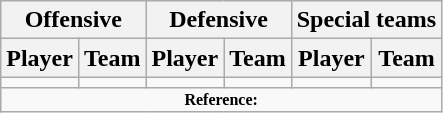<table class="wikitable" border="1">
<tr>
<th colspan="2">Offensive</th>
<th colspan="2">Defensive</th>
<th colspan="2">Special teams</th>
</tr>
<tr>
<th>Player</th>
<th>Team</th>
<th>Player</th>
<th>Team</th>
<th>Player</th>
<th>Team</th>
</tr>
<tr>
<td></td>
<td></td>
<td></td>
<td></td>
<td></td>
<td></td>
</tr>
<tr>
<td colspan="6" style="font-size: 8pt" align="center"><strong>Reference:</strong></td>
</tr>
</table>
